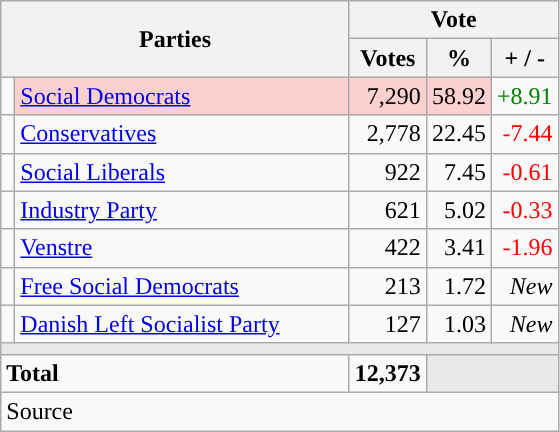<table class="wikitable" style="text-align:right;">
<tr>
<th style="text-align:centre;" rowspan="2" colspan="2" width="225">Parties</th>
<th colspan="3">Vote</th>
</tr>
<tr>
<th width="15">Votes</th>
<th width="15">%</th>
<th width="15">+ / -</th>
</tr>
<tr>
<td width="2" style="color:inherit;background:"></td>
<td bgcolor=#fbd0ce  align="left"><a href='#'>Social Democrats</a></td>
<td bgcolor=#fbd0ce>7,290</td>
<td bgcolor=#fbd0ce>58.92</td>
<td style=color:green;>+8.91</td>
</tr>
<tr>
<td width="2" style="color:inherit;background:"></td>
<td align="left"><a href='#'>Conservatives</a></td>
<td>2,778</td>
<td>22.45</td>
<td style=color:red;>-7.44</td>
</tr>
<tr>
<td width="2" style="color:inherit;background:"></td>
<td align="left"><a href='#'>Social Liberals</a></td>
<td>922</td>
<td>7.45</td>
<td style=color:red;>-0.61</td>
</tr>
<tr>
<td width="2" style="color:inherit;background:"></td>
<td align="left"><a href='#'>Industry Party</a></td>
<td>621</td>
<td>5.02</td>
<td style=color:red;>-0.33</td>
</tr>
<tr>
<td width="2" style="color:inherit;background:"></td>
<td align="left"><a href='#'>Venstre</a></td>
<td>422</td>
<td>3.41</td>
<td style=color:red;>-1.96</td>
</tr>
<tr>
<td width="2" style="color:inherit;background:"></td>
<td align="left"><a href='#'>Free Social Democrats</a></td>
<td>213</td>
<td>1.72</td>
<td><em>New</em></td>
</tr>
<tr>
<td width="2" style="color:inherit;background:"></td>
<td align="left"><a href='#'>Danish Left Socialist Party</a></td>
<td>127</td>
<td>1.03</td>
<td><em>New</em></td>
</tr>
<tr>
<td colspan="7" bgcolor="#E9E9E9"></td>
</tr>
<tr>
<td align="left" colspan="2"><strong>Total</strong></td>
<td><strong>12,373</strong></td>
<td bgcolor="#E9E9E9" colspan="2"></td>
</tr>
<tr>
<td align="left" colspan="6">Source</td>
</tr>
</table>
